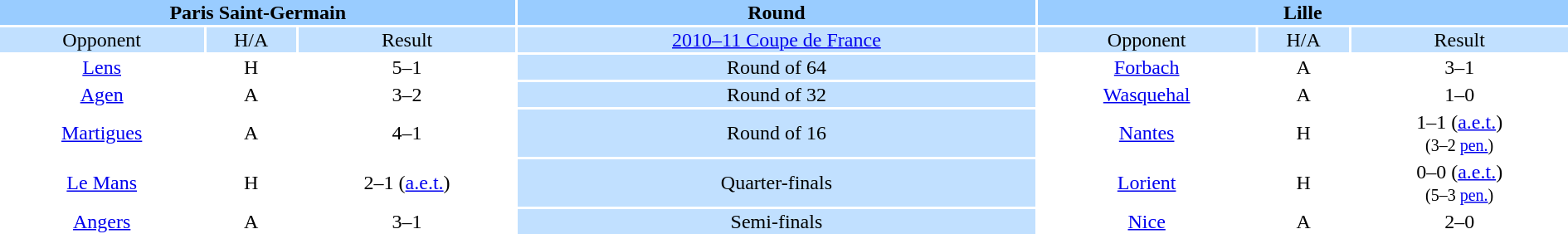<table width="100%" style="text-align:center">
<tr valign=top bgcolor=#99ccff>
<th colspan=3 style="width:1*">Paris Saint-Germain</th>
<th><strong>Round</strong></th>
<th colspan=3 style="width:1*">Lille</th>
</tr>
<tr valign=top bgcolor=#c1e0ff>
<td>Opponent</td>
<td>H/A</td>
<td>Result</td>
<td bgcolor=#c1e0ff><a href='#'>2010–11 Coupe de France</a></td>
<td>Opponent</td>
<td>H/A</td>
<td>Result</td>
</tr>
<tr>
<td><a href='#'>Lens</a></td>
<td>H</td>
<td>5–1</td>
<td bgcolor=#c1e0ff>Round of 64</td>
<td><a href='#'>Forbach</a></td>
<td>A</td>
<td>3–1</td>
</tr>
<tr>
<td><a href='#'>Agen</a></td>
<td>A</td>
<td>3–2</td>
<td bgcolor=#c1e0ff>Round of 32</td>
<td><a href='#'>Wasquehal</a></td>
<td>A</td>
<td>1–0</td>
</tr>
<tr>
<td><a href='#'>Martigues</a></td>
<td>A</td>
<td>4–1</td>
<td bgcolor=#c1e0ff>Round of 16</td>
<td><a href='#'>Nantes</a></td>
<td>H</td>
<td>1–1 (<a href='#'>a.e.t.</a>) <br> <small>(3–2 <a href='#'>pen.</a>)</small></td>
</tr>
<tr>
<td><a href='#'>Le Mans</a></td>
<td>H</td>
<td>2–1 (<a href='#'>a.e.t.</a>)</td>
<td bgcolor=#c1e0ff>Quarter-finals</td>
<td><a href='#'>Lorient</a></td>
<td>H</td>
<td>0–0 (<a href='#'>a.e.t.</a>) <br> <small>(5–3 <a href='#'>pen.</a>)</small></td>
</tr>
<tr>
<td><a href='#'>Angers</a></td>
<td>A</td>
<td>3–1</td>
<td bgcolor=#c1e0ff>Semi-finals</td>
<td><a href='#'>Nice</a></td>
<td>A</td>
<td>2–0</td>
</tr>
</table>
